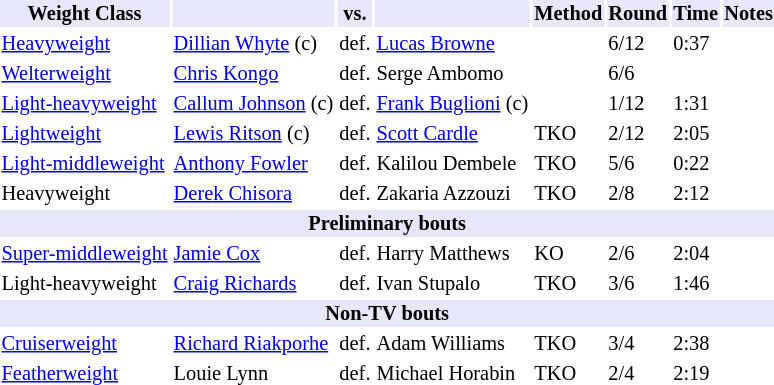<table class="toccolours" style="font-size: 85%;">
<tr>
<th style="background:#e6e8fa; color:#000; text-align:center;">Weight Class</th>
<th style="background:#e6e8fa; color:#000; text-align:center;"></th>
<th style="background:#e6e8fa; color:#000; text-align:center;">vs.</th>
<th style="background:#e6e8fa; color:#000; text-align:center;"></th>
<th style="background:#e6e8fa; color:#000; text-align:center;">Method</th>
<th style="background:#e6e8fa; color:#000; text-align:center;">Round</th>
<th style="background:#e6e8fa; color:#000; text-align:center;">Time</th>
<th style="background:#e6e8fa; color:#000; text-align:center;">Notes</th>
</tr>
<tr>
<td><a href='#'>Heavyweight</a></td>
<td><a href='#'>Dillian Whyte</a> (c)</td>
<td>def.</td>
<td><a href='#'>Lucas Browne</a></td>
<td></td>
<td>6/12</td>
<td>0:37</td>
<td></td>
</tr>
<tr>
<td><a href='#'>Welterweight</a></td>
<td><a href='#'>Chris Kongo</a></td>
<td>def.</td>
<td>Serge Ambomo</td>
<td></td>
<td>6/6</td>
<td></td>
<td></td>
</tr>
<tr>
<td><a href='#'>Light-heavyweight</a></td>
<td><a href='#'>Callum Johnson</a> (c)</td>
<td>def.</td>
<td><a href='#'>Frank Buglioni</a> (c)</td>
<td></td>
<td>1/12</td>
<td>1:31</td>
<td></td>
</tr>
<tr>
<td><a href='#'>Lightweight</a></td>
<td><a href='#'>Lewis Ritson</a> (c)</td>
<td>def.</td>
<td><a href='#'>Scott Cardle</a></td>
<td>TKO</td>
<td>2/12</td>
<td>2:05</td>
<td></td>
</tr>
<tr>
<td><a href='#'>Light-middleweight</a></td>
<td><a href='#'>Anthony Fowler</a></td>
<td>def.</td>
<td>Kalilou Dembele</td>
<td>TKO</td>
<td>5/6</td>
<td>0:22</td>
<td></td>
</tr>
<tr>
<td>Heavyweight</td>
<td><a href='#'>Derek Chisora</a></td>
<td>def.</td>
<td>Zakaria Azzouzi</td>
<td>TKO</td>
<td>2/8</td>
<td>2:12</td>
<td></td>
</tr>
<tr>
<th colspan="8" style="background-color: #e6e8fa;">Preliminary bouts</th>
</tr>
<tr>
<td><a href='#'>Super-middleweight</a></td>
<td><a href='#'>Jamie Cox</a></td>
<td>def.</td>
<td>Harry Matthews</td>
<td>KO</td>
<td>2/6</td>
<td>2:04</td>
<td></td>
</tr>
<tr>
<td>Light-heavyweight</td>
<td><a href='#'>Craig Richards</a></td>
<td>def.</td>
<td>Ivan Stupalo</td>
<td>TKO</td>
<td>3/6</td>
<td>1:46</td>
<td></td>
</tr>
<tr>
<th colspan="8" style="background-color: #e6e8fa;">Non-TV bouts</th>
</tr>
<tr>
<td><a href='#'>Cruiserweight</a></td>
<td><a href='#'>Richard Riakporhe</a></td>
<td>def.</td>
<td>Adam Williams</td>
<td>TKO</td>
<td>3/4</td>
<td>2:38</td>
<td></td>
</tr>
<tr>
<td><a href='#'>Featherweight</a></td>
<td>Louie Lynn</td>
<td>def.</td>
<td>Michael Horabin</td>
<td>TKO</td>
<td>2/4</td>
<td>2:19</td>
<td></td>
</tr>
</table>
